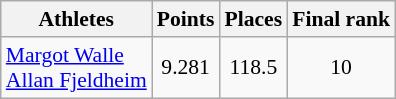<table class="wikitable" border="1" style="font-size:90%">
<tr>
<th>Athletes</th>
<th>Points</th>
<th>Places</th>
<th>Final rank</th>
</tr>
<tr align=center>
<td align=left><a href='#'>Margot Walle</a><br><a href='#'>Allan Fjeldheim</a></td>
<td>9.281</td>
<td>118.5</td>
<td>10</td>
</tr>
</table>
